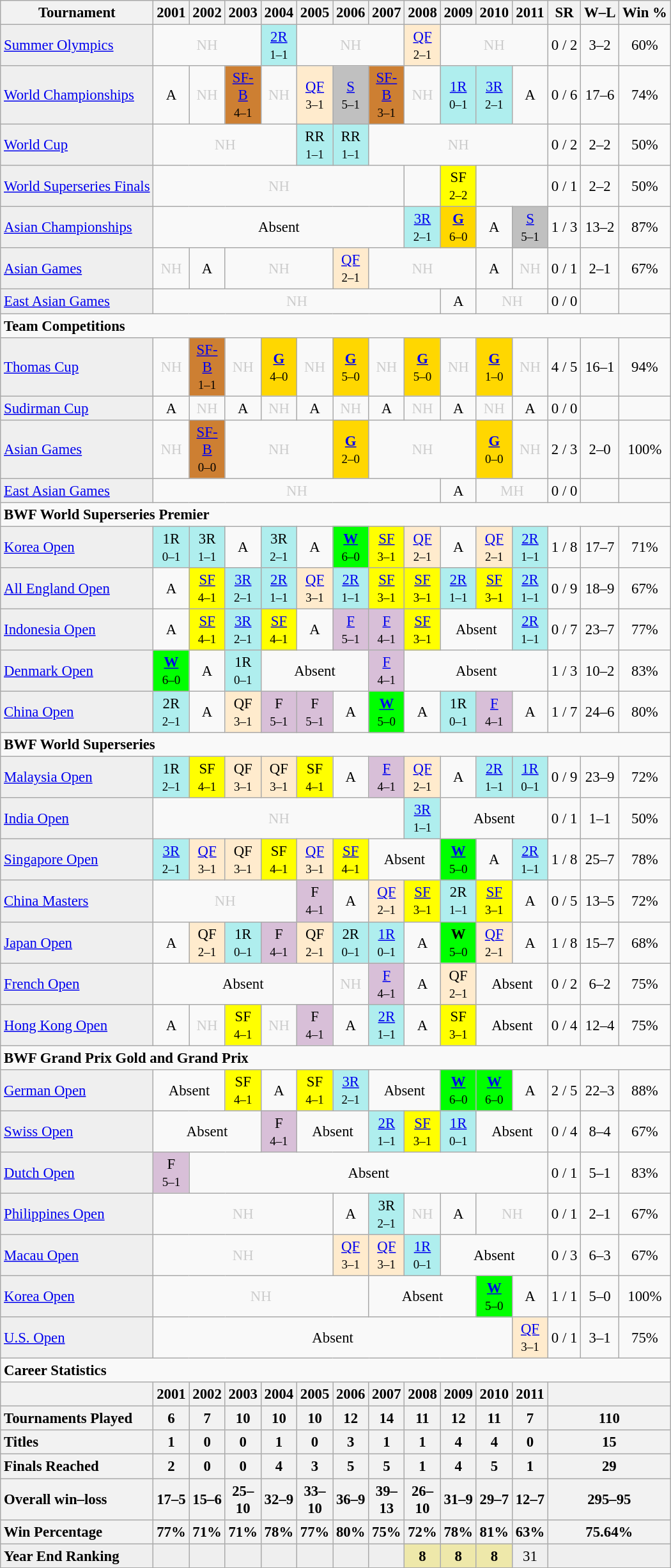<table class=wikitable style=font-size:95%;text-align:center>
<tr>
<th>Tournament</th>
<th width=5>2001</th>
<th width=5>2002</th>
<th width=5>2003</th>
<th width=5>2004</th>
<th width=5>2005</th>
<th width=5>2006</th>
<th width=5>2007</th>
<th width=5>2008</th>
<th width=5>2009</th>
<th width=5>2010</th>
<th width=5>2011</th>
<th>SR</th>
<th>W–L</th>
<th>Win %</th>
</tr>
<tr>
<td bgcolor=efefef align=left><a href='#'>Summer Olympics</a></td>
<td colspan=3 style=color:#ccc>NH</td>
<td bgcolor=afeeee><a href='#'>2R</a><br><small>1–1</small></td>
<td colspan=3 style=color:#ccc>NH</td>
<td bgcolor=ffebcd><a href='#'>QF</a><br><small>2–1</small></td>
<td colspan=3 style=color:#ccc>NH</td>
<td>0 / 2</td>
<td>3–2</td>
<td>60%</td>
</tr>
<tr>
<td bgcolor=efefef align=left><a href='#'>World Championships</a></td>
<td>A</td>
<td colspan=1 style=color:#ccc>NH</td>
<td bgcolor=cd7f32><a href='#'>SF-B</a><br><small>4–1</small></td>
<td colspan=1 style=color:#ccc>NH</td>
<td bgcolor=ffebcd><a href='#'>QF</a><br><small>3–1</small></td>
<td bgcolor=silver><a href='#'>S</a><br><small>5–1</small></td>
<td bgcolor=cd7f32><a href='#'>SF-B</a><br><small>3–1</small></td>
<td colspan=1 style=color:#ccc>NH</td>
<td bgcolor=afeeee><a href='#'>1R</a><br><small>0–1</small></td>
<td bgcolor=afeeee><a href='#'>3R</a><br><small>2–1</small></td>
<td>A</td>
<td>0 / 6</td>
<td>17–6</td>
<td>74%</td>
</tr>
<tr>
<td bgcolor=efefef align=left><a href='#'>World Cup</a></td>
<td colspan=4 style=color:#ccc>NH</td>
<td bgcolor=afeeee>RR<br><small>1–1</small></td>
<td bgcolor=afeeee>RR<br><small>1–1</small></td>
<td colspan=5 style=color:#ccc>NH</td>
<td>0 / 2</td>
<td>2–2</td>
<td>50%</td>
</tr>
<tr>
<td bgcolor=efefef align=left><a href='#'>World Superseries Finals</a></td>
<td colspan=7 style=color:#ccc>NH</td>
<td></td>
<td bgcolor=yellow>SF<br><small>2–2</small></td>
<td colspan=2></td>
<td>0 / 1</td>
<td>2–2</td>
<td>50%</td>
</tr>
<tr>
<td bgcolor=efefef align=left><a href='#'>Asian Championships</a></td>
<td colspan=7>Absent</td>
<td bgcolor=afeeee><a href='#'>3R</a><br><small>2–1</small></td>
<td bgcolor=gold><strong><a href='#'>G</a></strong><br><small>6–0</small></td>
<td>A</td>
<td bgcolor=silver><a href='#'>S</a><br><small>5–1</small></td>
<td>1 / 3</td>
<td>13–2</td>
<td>87%</td>
</tr>
<tr>
<td bgcolor=efefef align=left><a href='#'>Asian Games</a></td>
<td colspan=1 style=color:#ccc>NH</td>
<td>A</td>
<td colspan=3 style=color:#ccc>NH</td>
<td bgcolor=ffebcd><a href='#'>QF</a><br><small>2–1</small></td>
<td colspan=3 style=color:#ccc>NH</td>
<td>A</td>
<td colspan=1 style=color:#ccc>NH</td>
<td>0 / 1</td>
<td>2–1</td>
<td>67%</td>
</tr>
<tr>
<td bgcolor=efefef align=left><a href='#'>East Asian Games</a></td>
<td colspan=8 style=color:#ccc>NH</td>
<td>A</td>
<td colspan=2 style=color:#ccc>NH</td>
<td>0 / 0</td>
<td></td>
<td></td>
</tr>
<tr>
<td colspan=15 align=left><strong>Team Competitions</strong></td>
</tr>
<tr>
<td bgcolor=efefef align=left><a href='#'>Thomas Cup</a></td>
<td colspan=1 style=color:#ccc>NH</td>
<td bgcolor=cd7f32><a href='#'>SF-B</a><br><small>1–1</small></td>
<td colspan=1 style=color:#ccc>NH</td>
<td bgcolor=gold><strong><a href='#'>G</a></strong><br><small>4–0</small></td>
<td colspan=1 style=color:#ccc>NH</td>
<td bgcolor=gold><strong><a href='#'>G</a></strong><br><small>5–0</small></td>
<td colspan=1 style=color:#ccc>NH</td>
<td bgcolor=gold><strong><a href='#'>G</a></strong><br><small>5–0</small></td>
<td colspan=1 style=color:#ccc>NH</td>
<td bgcolor=gold><strong><a href='#'>G</a></strong><br><small>1–0</small></td>
<td colspan=1 style=color:#ccc>NH</td>
<td>4 / 5</td>
<td>16–1</td>
<td>94%</td>
</tr>
<tr>
<td bgcolor=efefef align=left><a href='#'>Sudirman Cup</a></td>
<td>A</td>
<td colspan=1 style=color:#ccc>NH</td>
<td>A</td>
<td colspan=1 style=color:#ccc>NH</td>
<td>A</td>
<td colspan=1 style=color:#ccc>NH</td>
<td>A</td>
<td colspan=1 style=color:#ccc>NH</td>
<td>A</td>
<td colspan=1 style=color:#ccc>NH</td>
<td>A</td>
<td>0 / 0</td>
<td></td>
<td></td>
</tr>
<tr>
<td bgcolor=efefef align=left><a href='#'>Asian Games</a></td>
<td colspan=1 style=color:#ccc>NH</td>
<td bgcolor=cd7f32><a href='#'>SF-B</a><br><small>0–0</small></td>
<td colspan=3 style=color:#ccc>NH</td>
<td bgcolor=gold><strong><a href='#'>G</a></strong><br><small>2–0</small></td>
<td colspan=3 style=color:#ccc>NH</td>
<td bgcolor=gold><strong><a href='#'>G</a></strong><br><small>0–0</small></td>
<td colspan=1 style=color:#ccc>NH</td>
<td>2 / 3</td>
<td>2–0</td>
<td>100%</td>
</tr>
<tr>
<td bgcolor=efefef align=left><a href='#'>East Asian Games</a></td>
<td colspan=8 style=color:#ccc>NH</td>
<td>A</td>
<td colspan=2 style=color:#ccc>MH</td>
<td>0 / 0</td>
<td></td>
<td></td>
</tr>
<tr>
<td colspan=15 align=left><strong>BWF World Superseries Premier</strong></td>
</tr>
<tr>
<td bgcolor=efefef align=left><a href='#'>Korea Open</a></td>
<td bgcolor=afeeee>1R<br><small>0–1</small></td>
<td bgcolor=afeeee>3R<br><small>1–1</small></td>
<td>A</td>
<td bgcolor=afeeee>3R<br><small>2–1</small></td>
<td>A</td>
<td bgcolor=00ff00><strong><a href='#'>W</a></strong><br><small>6–0</small></td>
<td bgcolor=yellow><a href='#'>SF</a><br><small>3–1</small></td>
<td bgcolor=ffebcd><a href='#'>QF</a><br><small>2–1</small></td>
<td>A</td>
<td bgcolor=ffebcd><a href='#'>QF</a><br><small>2–1</small></td>
<td bgcolor=afeeee><a href='#'>2R</a><br><small>1–1</small></td>
<td>1 / 8</td>
<td>17–7</td>
<td>71%</td>
</tr>
<tr>
<td bgcolor=efefef align=left><a href='#'>All England Open</a></td>
<td>A</td>
<td bgcolor=yellow><a href='#'>SF</a><br><small>4–1</small></td>
<td bgcolor=afeeee><a href='#'>3R</a><br><small>2–1</small></td>
<td bgcolor=afeeee><a href='#'>2R</a><br><small>1–1</small></td>
<td bgcolor=ffebcd><a href='#'>QF</a><br><small>3–1</small></td>
<td bgcolor=afeeee><a href='#'>2R</a><br><small>1–1</small></td>
<td bgcolor=yellow><a href='#'>SF</a><br><small>3–1</small></td>
<td bgcolor=yellow><a href='#'>SF</a><br><small>3–1</small></td>
<td bgcolor=afeeee><a href='#'>2R</a><br><small>1–1</small></td>
<td bgcolor=yellow><a href='#'>SF</a><br><small>3–1</small></td>
<td bgcolor=afeeee><a href='#'>2R</a><br><small>1–1</small></td>
<td>0 / 9</td>
<td>18–9</td>
<td>67%</td>
</tr>
<tr>
<td bgcolor=efefef align=left><a href='#'>Indonesia Open</a></td>
<td>A</td>
<td bgcolor=yellow><a href='#'>SF</a><br><small>4–1</small></td>
<td bgcolor=afeeee><a href='#'>3R</a><br><small>2–1</small></td>
<td bgcolor=yellow><a href='#'>SF</a><br><small>4–1</small></td>
<td>A</td>
<td bgcolor=d8bfd8><a href='#'>F</a><br><small>5–1</small></td>
<td bgcolor=d8bfd8><a href='#'>F</a><br><small>4–1</small></td>
<td bgcolor=yellow><a href='#'>SF</a><br><small>3–1</small></td>
<td colspan=2>Absent</td>
<td bgcolor=afeeee><a href='#'>2R</a><br><small>1–1</small></td>
<td>0 / 7</td>
<td>23–7</td>
<td>77%</td>
</tr>
<tr>
<td bgcolor=efefef align=left><a href='#'>Denmark Open</a></td>
<td bgcolor=00ff00><strong><a href='#'>W</a></strong><br><small>6–0</small></td>
<td>A</td>
<td bgcolor=afeeee>1R<br><small>0–1</small></td>
<td colspan=3>Absent</td>
<td bgcolor=d8bfd8><a href='#'>F</a><br><small>4–1</small></td>
<td colspan=4>Absent</td>
<td>1 / 3</td>
<td>10–2</td>
<td>83%</td>
</tr>
<tr>
<td bgcolor=efefef align=left><a href='#'>China Open</a></td>
<td bgcolor=afeeee>2R<br><small>2–1</small></td>
<td>A</td>
<td bgcolor=ffebcd>QF<br><small>3–1</small></td>
<td bgcolor=d8bfd8>F<br><small>5–1</small></td>
<td bgcolor=d8bfd8>F<br><small>5–1</small></td>
<td>A</td>
<td bgcolor=00ff00><strong><a href='#'>W</a></strong><br><small>5–0</small></td>
<td>A</td>
<td bgcolor=afeeee>1R<br><small>0–1</small></td>
<td bgcolor=d8bfd8><a href='#'>F</a><br><small>4–1</small></td>
<td>A</td>
<td>1 / 7</td>
<td>24–6</td>
<td>80%</td>
</tr>
<tr>
<td colspan=15 align=left><strong>BWF World Superseries</strong></td>
</tr>
<tr>
<td bgcolor=efefef align=left><a href='#'>Malaysia Open</a></td>
<td bgcolor=afeeee>1R<br><small>2–1</small></td>
<td bgcolor=yellow>SF<br><small>4–1</small></td>
<td bgcolor=ffebcd>QF<br><small>3–1</small></td>
<td bgcolor=ffebcd>QF<br><small>3–1</small></td>
<td bgcolor=yellow>SF<br><small>4–1</small></td>
<td>A</td>
<td bgcolor=d8bfd8><a href='#'>F</a><br><small>4–1</small></td>
<td bgcolor=ffebcd><a href='#'>QF</a><br><small>2–1</small></td>
<td>A</td>
<td bgcolor=afeeee><a href='#'>2R</a><br><small>1–1</small></td>
<td bgcolor=afeeee><a href='#'>1R</a><br><small>0–1</small></td>
<td>0 / 9</td>
<td>23–9</td>
<td>72%</td>
</tr>
<tr>
<td bgcolor=efefef align=left><a href='#'>India Open</a></td>
<td colspan=7 style=color:#ccc>NH</td>
<td bgcolor=afeeee><a href='#'>3R</a><br><small>1–1</small></td>
<td colspan=3>Absent</td>
<td>0 / 1</td>
<td>1–1</td>
<td>50%</td>
</tr>
<tr>
<td bgcolor=efefef align=left><a href='#'>Singapore Open</a></td>
<td bgcolor=afeeee><a href='#'>3R</a><br><small>2–1</small></td>
<td bgcolor=ffebcd><a href='#'>QF</a><br><small>3–1</small></td>
<td bgcolor=ffebcd>QF<br><small>3–1</small></td>
<td bgcolor=yellow>SF<br><small>4–1</small></td>
<td bgcolor=ffebcd><a href='#'>QF</a><br><small>3–1</small></td>
<td bgcolor=yellow><a href='#'>SF</a><br><small>4–1</small></td>
<td colspan=2>Absent</td>
<td bgcolor=00ff00><strong><a href='#'>W</a></strong><br><small>5–0</small></td>
<td>A</td>
<td bgcolor=afeeee><a href='#'>2R</a><br><small>1–1</small></td>
<td>1 / 8</td>
<td>25–7</td>
<td>78%</td>
</tr>
<tr>
<td bgcolor=efefef align=left><a href='#'>China Masters</a></td>
<td colspan=4 style=color:#ccc>NH</td>
<td bgcolor=d8bfd8>F<br><small>4–1</small></td>
<td>A</td>
<td bgcolor=ffebcd><a href='#'>QF</a><br><small>2–1</small></td>
<td bgcolor=yellow><a href='#'>SF</a><br><small>3–1</small></td>
<td bgcolor=afeeee>2R<br><small>1–1</small></td>
<td bgcolor=yellow><a href='#'>SF</a><br><small>3–1</small></td>
<td>A</td>
<td>0 / 5</td>
<td>13–5</td>
<td>72%</td>
</tr>
<tr>
<td bgcolor=efefef align=left><a href='#'>Japan Open</a></td>
<td>A</td>
<td bgcolor=ffebcd>QF<br><small>2–1</small></td>
<td bgcolor=afeeee>1R<br><small>0–1</small></td>
<td bgcolor=d8bfd8>F<br><small>4–1</small></td>
<td bgcolor=ffebcd>QF<br><small>2–1</small></td>
<td bgcolor=afeeee>2R<br><small>0–1</small></td>
<td bgcolor=afeeee><a href='#'>1R</a><br><small>0–1</small></td>
<td>A</td>
<td bgcolor=00ff00><strong>W</strong><br><small>5–0</small></td>
<td bgcolor=ffebcd><a href='#'>QF</a><br><small>2–1</small></td>
<td>A</td>
<td>1 / 8</td>
<td>15–7</td>
<td>68%</td>
</tr>
<tr>
<td bgcolor=efefef align=left><a href='#'>French Open</a></td>
<td colspan=5>Absent</td>
<td colspan=1 style=color:#ccc>NH</td>
<td bgcolor=d8bfd8><a href='#'>F</a><br><small>4–1</small></td>
<td>A</td>
<td bgcolor=ffebcd>QF<br><small>2–1</small></td>
<td colspan=2>Absent</td>
<td>0 / 2</td>
<td>6–2</td>
<td>75%</td>
</tr>
<tr>
<td bgcolor=efefef align=left><a href='#'>Hong Kong Open</a></td>
<td>A</td>
<td colspan=1 style=color:#ccc>NH</td>
<td bgcolor=yellow>SF<br><small>4–1</small></td>
<td colspan=1 style=color:#ccc>NH</td>
<td bgcolor=d8bfd8>F<br><small>4–1</small></td>
<td>A</td>
<td bgcolor=afeeee><a href='#'>2R</a><br><small>1–1</small></td>
<td>A</td>
<td bgcolor=yellow>SF<br><small>3–1</small></td>
<td colspan=2>Absent</td>
<td>0 / 4</td>
<td>12–4</td>
<td>75%</td>
</tr>
<tr>
<td colspan=15 align=left><strong>BWF Grand Prix Gold and Grand Prix</strong></td>
</tr>
<tr>
<td bgcolor=efefef align=left><a href='#'>German Open</a></td>
<td colspan=2>Absent</td>
<td bgcolor=yellow>SF<br><small>4–1</small></td>
<td>A</td>
<td bgcolor=yellow>SF<br><small>4–1</small></td>
<td bgcolor=afeeee><a href='#'>3R</a><br><small>2–1</small></td>
<td colspan=2>Absent</td>
<td bgcolor=00ff00><strong><a href='#'>W</a></strong><br><small>6–0</small></td>
<td bgcolor=00ff00><strong><a href='#'>W</a></strong><br><small>6–0</small></td>
<td>A</td>
<td>2 / 5</td>
<td>22–3</td>
<td>88%</td>
</tr>
<tr>
<td bgcolor=efefef align=left><a href='#'>Swiss Open</a></td>
<td colspan=3>Absent</td>
<td bgcolor=d8bfd8>F<br><small>4–1</small></td>
<td colspan=2>Absent</td>
<td bgcolor=afeeee><a href='#'>2R</a><br><small>1–1</small></td>
<td bgcolor=yellow><a href='#'>SF</a><br><small>3–1</small></td>
<td bgcolor=afeeee><a href='#'>1R</a><br><small>0–1</small></td>
<td colspan=2>Absent</td>
<td>0 / 4</td>
<td>8–4</td>
<td>67%</td>
</tr>
<tr>
<td bgcolor=efefef align=left><a href='#'>Dutch Open</a></td>
<td bgcolor=d8bfd8>F<br><small>5–1</small></td>
<td colspan=10>Absent</td>
<td>0 / 1</td>
<td>5–1</td>
<td>83%</td>
</tr>
<tr>
<td bgcolor=efefef align=left><a href='#'>Philippines Open</a></td>
<td colspan=5 style=color:#ccc>NH</td>
<td>A</td>
<td bgcolor=afeeee>3R<br><small>2–1</small></td>
<td colspan=1 style=color:#ccc>NH</td>
<td>A</td>
<td colspan=2 style=color:#ccc>NH</td>
<td>0 / 1</td>
<td>2–1</td>
<td>67%</td>
</tr>
<tr>
<td bgcolor=efefef align=left><a href='#'>Macau Open</a></td>
<td colspan=5 style=color:#ccc>NH</td>
<td bgcolor=ffebcd><a href='#'>QF</a><br><small>3–1</small></td>
<td bgcolor=ffebcd><a href='#'>QF</a><br><small>3–1</small></td>
<td bgcolor=afeeee><a href='#'>1R</a><br><small>0–1</small></td>
<td colspan=3>Absent</td>
<td>0 / 3</td>
<td>6–3</td>
<td>67%</td>
</tr>
<tr>
<td bgcolor=efefef align=left><a href='#'>Korea Open</a></td>
<td colspan=6 style=color:#ccc>NH</td>
<td colspan=3>Absent</td>
<td bgcolor=00ff00><strong><a href='#'>W</a></strong><br><small>5–0</small></td>
<td>A</td>
<td>1 / 1</td>
<td>5–0</td>
<td>100%</td>
</tr>
<tr>
<td bgcolor=efefef align=left><a href='#'>U.S. Open</a></td>
<td colspan=10>Absent</td>
<td bgcolor=ffebcd><a href='#'>QF</a><br><small>3–1</small></td>
<td>0 / 1</td>
<td>3–1</td>
<td>75%</td>
</tr>
<tr>
<td colspan=20 align=left><strong>Career Statistics</strong></td>
</tr>
<tr>
<th></th>
<th>2001</th>
<th>2002</th>
<th>2003</th>
<th>2004</th>
<th>2005</th>
<th>2006</th>
<th>2007</th>
<th>2008</th>
<th>2009</th>
<th>2010</th>
<th>2011</th>
<th colspan=3></th>
</tr>
<tr>
<th style=text-align:left><strong>Tournaments Played</strong></th>
<th>6</th>
<th>7</th>
<th>10</th>
<th>10</th>
<th>10</th>
<th>12</th>
<th>14</th>
<th>11</th>
<th>12</th>
<th>11</th>
<th>7</th>
<th colspan=3>110</th>
</tr>
<tr>
<th style=text-align:left><strong>Titles</strong></th>
<th>1</th>
<th>0</th>
<th>0</th>
<th>1</th>
<th>0</th>
<th>3</th>
<th>1</th>
<th>1</th>
<th>4</th>
<th>4</th>
<th>0</th>
<th colspan=3>15</th>
</tr>
<tr>
<th style=text-align:left><strong>Finals Reached</strong></th>
<th>2</th>
<th>0</th>
<th>0</th>
<th>4</th>
<th>3</th>
<th>5</th>
<th>5</th>
<th>1</th>
<th>4</th>
<th>5</th>
<th>1</th>
<th colspan=3>29</th>
</tr>
<tr>
<th style=text-align:left><strong>Overall win–loss</strong></th>
<th>17–5</th>
<th>15–6</th>
<th>25–10</th>
<th>32–9</th>
<th>33–10</th>
<th>36–9</th>
<th>39–13</th>
<th>26–10</th>
<th>31–9</th>
<th>29–7</th>
<th>12–7</th>
<th colspan=3>295–95</th>
</tr>
<tr>
<th style=text-align:left><strong>Win Percentage</strong></th>
<th>77%</th>
<th>71%</th>
<th>71%</th>
<th>78%</th>
<th>77%</th>
<th>80%</th>
<th>75%</th>
<th>72%</th>
<th>78%</th>
<th>81%</th>
<th>63%</th>
<th colspan=3>75.64%</th>
</tr>
<tr bgcolor=efefef>
<td align=left><strong>Year End Ranking</strong></td>
<td></td>
<td></td>
<td></td>
<td></td>
<td></td>
<td></td>
<td></td>
<td bgcolor=eee8aa><strong>8</strong></td>
<td bgcolor=eee8aa><strong>8</strong></td>
<td bgcolor=eee8aa><strong>8</strong></td>
<td>31</td>
<td colspan=3></td>
</tr>
</table>
